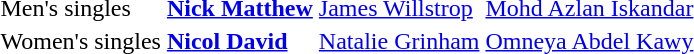<table>
<tr>
<td>Men's singles<br></td>
<td> <strong><a href='#'>Nick Matthew</a></strong></td>
<td> <a href='#'>James Willstrop</a></td>
<td> <a href='#'>Mohd Azlan Iskandar</a></td>
</tr>
<tr>
<td>Women's singles<br></td>
<td> <strong><a href='#'>Nicol David</a></strong></td>
<td> <a href='#'>Natalie Grinham</a></td>
<td> <a href='#'>Omneya Abdel Kawy</a></td>
</tr>
</table>
